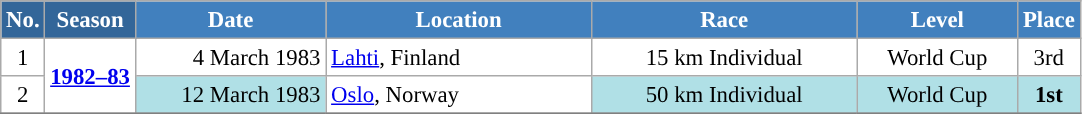<table class="wikitable sortable" style="font-size:95%; text-align:center; border:grey solid 1px; border-collapse:collapse; background:#ffffff;">
<tr style="background:#efefef;">
<th style="background-color:#369; color:white;">No.</th>
<th style="background-color:#369; color:white;">Season</th>
<th style="background-color:#4180be; color:white; width:120px;">Date</th>
<th style="background-color:#4180be; color:white; width:170px;">Location</th>
<th style="background-color:#4180be; color:white; width:170px;">Race</th>
<th style="background-color:#4180be; color:white; width:100px;">Level</th>
<th style="background-color:#4180be; color:white;">Place</th>
</tr>
<tr>
<td align=center>1</td>
<td rowspan=2 align=center><strong><a href='#'>1982–83</a></strong></td>
<td align=right>4 March 1983</td>
<td align=left> <a href='#'>Lahti</a>, Finland</td>
<td>15 km Individual</td>
<td>World Cup</td>
<td>3rd</td>
</tr>
<tr>
<td align=center>2</td>
<td bgcolor="#BOEOE6" align=right>12 March 1983</td>
<td align=left> <a href='#'>Oslo</a>, Norway</td>
<td bgcolor="#BOEOE6">50 km Individual</td>
<td bgcolor="#BOEOE6">World Cup</td>
<td bgcolor="#BOEOE6"><strong>1st</strong></td>
</tr>
<tr>
</tr>
</table>
